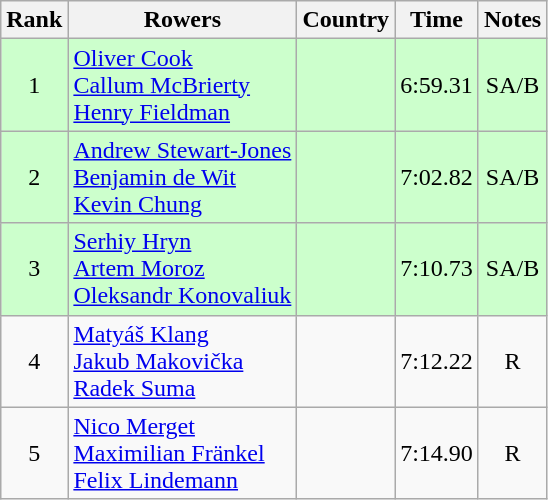<table class="wikitable" style="text-align:center">
<tr>
<th>Rank</th>
<th>Rowers</th>
<th>Country</th>
<th>Time</th>
<th>Notes</th>
</tr>
<tr bgcolor=ccffcc>
<td>1</td>
<td align="left"><a href='#'>Oliver Cook</a><br><a href='#'>Callum McBrierty</a><br><a href='#'>Henry Fieldman</a></td>
<td align="left"></td>
<td>6:59.31</td>
<td>SA/B</td>
</tr>
<tr bgcolor=ccffcc>
<td>2</td>
<td align="left"><a href='#'>Andrew Stewart-Jones</a><br><a href='#'>Benjamin de Wit</a><br><a href='#'>Kevin Chung</a></td>
<td align="left"></td>
<td>7:02.82</td>
<td>SA/B</td>
</tr>
<tr bgcolor=ccffcc>
<td>3</td>
<td align="left"><a href='#'>Serhiy Hryn</a><br><a href='#'>Artem Moroz</a><br><a href='#'>Oleksandr Konovaliuk</a></td>
<td align="left"></td>
<td>7:10.73</td>
<td>SA/B</td>
</tr>
<tr>
<td>4</td>
<td align="left"><a href='#'>Matyáš Klang</a><br><a href='#'>Jakub Makovička</a><br><a href='#'>Radek Suma</a></td>
<td align="left"></td>
<td>7:12.22</td>
<td>R</td>
</tr>
<tr>
<td>5</td>
<td align="left"><a href='#'>Nico Merget</a><br><a href='#'>Maximilian Fränkel</a><br><a href='#'>Felix Lindemann</a></td>
<td align="left"></td>
<td>7:14.90</td>
<td>R</td>
</tr>
</table>
